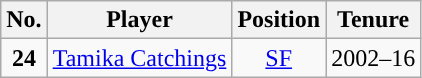<table class="wikitable" style="text-align:center">
<tr>
<th>No.</th>
<th>Player</th>
<th>Position</th>
<th>Tenure</th>
</tr>
<tr>
<td><strong>24</strong></td>
<td><a href='#'>Tamika Catchings</a></td>
<td><a href='#'>SF</a></td>
<td>2002–16</td>
</tr>
</table>
